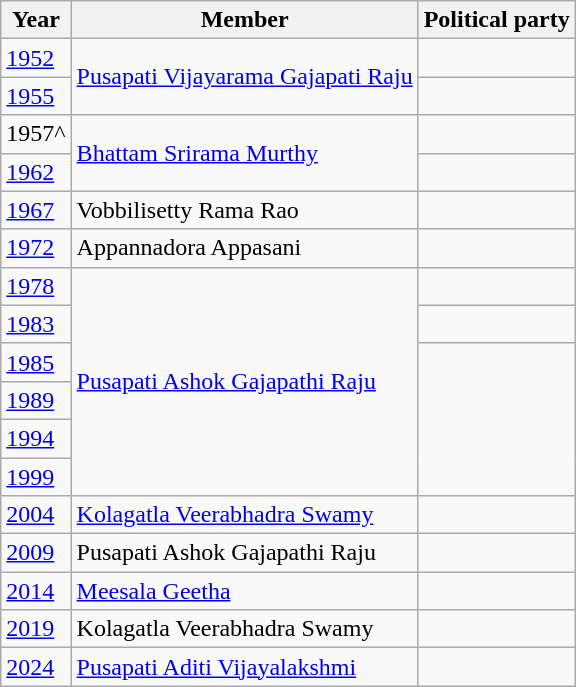<table class="wikitable sortable">
<tr>
<th>Year</th>
<th>Member</th>
<th colspan="2">Political party</th>
</tr>
<tr>
<td><a href='#'>1952</a></td>
<td rowspan=2><a href='#'>Pusapati Vijayarama Gajapati Raju</a></td>
<td></td>
</tr>
<tr>
<td><a href='#'>1955</a></td>
<td></td>
</tr>
<tr>
<td>1957^</td>
<td rowspan=2><a href='#'>Bhattam Srirama Murthy</a></td>
<td></td>
</tr>
<tr>
<td><a href='#'>1962</a></td>
<td></td>
</tr>
<tr>
<td><a href='#'>1967</a></td>
<td>Vobbilisetty Rama Rao</td>
<td></td>
</tr>
<tr>
<td><a href='#'>1972</a></td>
<td>Appannadora Appasani</td>
<td></td>
</tr>
<tr>
<td><a href='#'>1978</a></td>
<td rowspan=6><a href='#'>Pusapati Ashok Gajapathi Raju</a></td>
<td></td>
</tr>
<tr>
<td><a href='#'>1983</a></td>
<td></td>
</tr>
<tr>
<td><a href='#'>1985</a></td>
</tr>
<tr>
<td><a href='#'>1989</a></td>
</tr>
<tr>
<td><a href='#'>1994</a></td>
</tr>
<tr>
<td><a href='#'>1999</a></td>
</tr>
<tr>
<td><a href='#'>2004</a></td>
<td><a href='#'>Kolagatla Veerabhadra Swamy</a></td>
<td></td>
</tr>
<tr>
<td><a href='#'>2009</a></td>
<td>Pusapati Ashok Gajapathi Raju</td>
<td></td>
</tr>
<tr>
<td><a href='#'>2014</a></td>
<td><a href='#'>Meesala Geetha </a></td>
</tr>
<tr>
<td><a href='#'>2019</a></td>
<td>Kolagatla Veerabhadra Swamy</td>
<td></td>
</tr>
<tr>
<td><a href='#'>2024</a></td>
<td><a href='#'>Pusapati Aditi Vijayalakshmi</a></td>
<td></td>
</tr>
</table>
